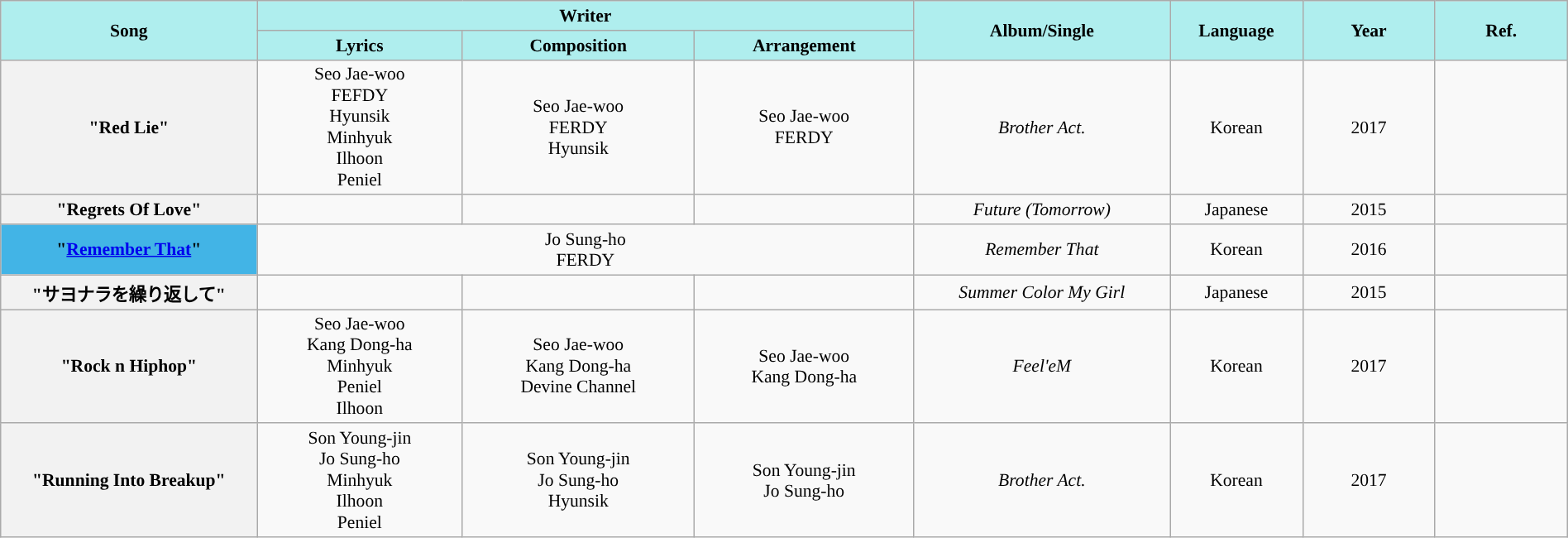<table class="wikitable" style="margin:0.5em auto; clear:both; font-size:.9em; text-align:center; width:100%">
<tr>
<th rowspan="2" style="width:200px; background:#AFEEEE;">Song</th>
<th colspan="3" style="width:700px; background:#AFEEEE;">Writer</th>
<th rowspan="2" style="width:200px; background:#AFEEEE;">Album/Single</th>
<th rowspan="2" style="width:100px; background:#AFEEEE;">Language</th>
<th rowspan="2" style="width:100px; background:#AFEEEE;">Year</th>
<th rowspan="2" style="width:100px; background:#AFEEEE;">Ref.</th>
</tr>
<tr>
<th style=background:#AFEEEE;">Lyrics</th>
<th style=background:#AFEEEE;">Composition</th>
<th style=background:#AFEEEE;">Arrangement</th>
</tr>
<tr>
<th scope="row">"Red Lie" </th>
<td>Seo Jae-woo<br>FEFDY<br>Hyunsik<br>Minhyuk<br>Ilhoon<br>Peniel</td>
<td>Seo Jae-woo<br>FERDY<br>Hyunsik</td>
<td>Seo Jae-woo<br>FERDY</td>
<td><em>Brother Act.</em></td>
<td>Korean</td>
<td>2017</td>
<td></td>
</tr>
<tr>
<th scope="row">"Regrets Of Love"</th>
<td></td>
<td></td>
<td></td>
<td><em>Future (Tomorrow)</em></td>
<td>Japanese</td>
<td>2015</td>
<td></td>
</tr>
<tr>
<th scope="row" style="background-color:#42B4E6">"<strong><a href='#'>Remember That</a></strong>" </th>
<td colspan="3">Jo Sung-ho<br>FERDY</td>
<td><em>Remember That</em></td>
<td>Korean</td>
<td>2016</td>
<td></td>
</tr>
<tr>
<th scope="row">"サヨナラを繰り返して" </th>
<td></td>
<td></td>
<td></td>
<td><em>Summer Color My Girl</em></td>
<td>Japanese</td>
<td>2015</td>
<td></td>
</tr>
<tr>
<th scope="row">"Rock n Hiphop" </th>
<td>Seo Jae-woo<br>Kang Dong-ha<br>Minhyuk<br>Peniel<br>Ilhoon</td>
<td>Seo Jae-woo<br>Kang Dong-ha<br>Devine Channel</td>
<td>Seo Jae-woo<br>Kang Dong-ha<br></td>
<td><em>Feel'eM</em></td>
<td>Korean</td>
<td>2017</td>
<td></td>
</tr>
<tr>
<th scope="row">"Running Into Breakup" </th>
<td>Son Young-jin<br>Jo Sung-ho<br>Minhyuk<br>Ilhoon<br>Peniel</td>
<td>Son Young-jin<br>Jo Sung-ho<br>Hyunsik</td>
<td>Son Young-jin<br>Jo Sung-ho</td>
<td><em>Brother Act.</em></td>
<td>Korean</td>
<td>2017</td>
<td></td>
</tr>
</table>
